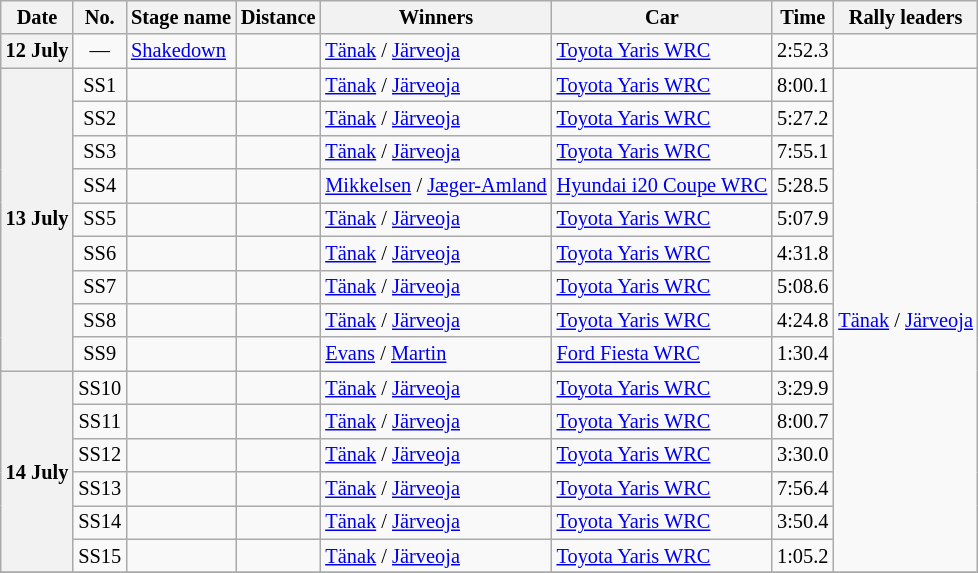<table class="wikitable" style="font-size: 85%;">
<tr>
<th>Date</th>
<th>No.</th>
<th>Stage name</th>
<th>Distance</th>
<th>Winners</th>
<th>Car</th>
<th>Time</th>
<th>Rally leaders</th>
</tr>
<tr>
<th>12 July</th>
<td align="center">—</td>
<td nowrap><a href='#'>Shakedown</a></td>
<td align="center"></td>
<td nowrap><a href='#'>Tänak</a> / <a href='#'>Järveoja</a></td>
<td nowrap><a href='#'>Toyota Yaris WRC</a></td>
<td align="center">2:52.3</td>
<td></td>
</tr>
<tr>
<th rowspan="9">13 July</th>
<td align="center">SS1</td>
<td></td>
<td align="center"></td>
<td nowrap><a href='#'>Tänak</a> / <a href='#'>Järveoja</a></td>
<td nowrap><a href='#'>Toyota Yaris WRC</a></td>
<td align="center">8:00.1</td>
<td rowspan="15"><a href='#'>Tänak</a> / <a href='#'>Järveoja</a></td>
</tr>
<tr>
<td align="center">SS2</td>
<td></td>
<td align="center"></td>
<td nowrap><a href='#'>Tänak</a> / <a href='#'>Järveoja</a></td>
<td nowrap><a href='#'>Toyota Yaris WRC</a></td>
<td align="center">5:27.2</td>
</tr>
<tr>
<td align="center">SS3</td>
<td></td>
<td align="center"></td>
<td nowrap><a href='#'>Tänak</a> / <a href='#'>Järveoja</a></td>
<td nowrap><a href='#'>Toyota Yaris WRC</a></td>
<td align="center">7:55.1</td>
</tr>
<tr>
<td align="center">SS4</td>
<td></td>
<td align="center"></td>
<td nowrap><a href='#'>Mikkelsen</a> / <a href='#'>Jæger-Amland</a></td>
<td nowrap><a href='#'>Hyundai i20 Coupe WRC</a></td>
<td align="center">5:28.5</td>
</tr>
<tr>
<td align="center">SS5</td>
<td></td>
<td align="center"></td>
<td nowrap><a href='#'>Tänak</a> / <a href='#'>Järveoja</a></td>
<td nowrap><a href='#'>Toyota Yaris WRC</a></td>
<td align="center">5:07.9</td>
</tr>
<tr>
<td align="center">SS6</td>
<td></td>
<td align="center"></td>
<td nowrap><a href='#'>Tänak</a> / <a href='#'>Järveoja</a></td>
<td nowrap><a href='#'>Toyota Yaris WRC</a></td>
<td align="center">4:31.8</td>
</tr>
<tr>
<td align="center">SS7</td>
<td></td>
<td align="center"></td>
<td nowrap><a href='#'>Tänak</a> / <a href='#'>Järveoja</a></td>
<td nowrap><a href='#'>Toyota Yaris WRC</a></td>
<td align="center">5:08.6</td>
</tr>
<tr>
<td align="center">SS8</td>
<td></td>
<td align="center"></td>
<td nowrap><a href='#'>Tänak</a> / <a href='#'>Järveoja</a></td>
<td nowrap><a href='#'>Toyota Yaris WRC</a></td>
<td align="center">4:24.8</td>
</tr>
<tr>
<td align="center">SS9</td>
<td></td>
<td align="center"></td>
<td nowrap><a href='#'>Evans</a> / <a href='#'>Martin</a></td>
<td nowrap><a href='#'>Ford Fiesta WRC</a></td>
<td align="center">1:30.4</td>
</tr>
<tr>
<th rowspan="6">14 July</th>
<td align="center">SS10</td>
<td></td>
<td align="center"></td>
<td nowrap><a href='#'>Tänak</a> / <a href='#'>Järveoja</a></td>
<td nowrap><a href='#'>Toyota Yaris WRC</a></td>
<td align="center">3:29.9</td>
</tr>
<tr>
<td align="center">SS11</td>
<td></td>
<td align="center"></td>
<td nowrap><a href='#'>Tänak</a> / <a href='#'>Järveoja</a></td>
<td nowrap><a href='#'>Toyota Yaris WRC</a></td>
<td align="center">8:00.7</td>
</tr>
<tr>
<td align="center">SS12</td>
<td></td>
<td align="center"></td>
<td nowrap><a href='#'>Tänak</a> / <a href='#'>Järveoja</a></td>
<td nowrap><a href='#'>Toyota Yaris WRC</a></td>
<td align="center">3:30.0</td>
</tr>
<tr>
<td align="center">SS13</td>
<td></td>
<td align="center"></td>
<td nowrap><a href='#'>Tänak</a> / <a href='#'>Järveoja</a></td>
<td nowrap><a href='#'>Toyota Yaris WRC</a></td>
<td align="center">7:56.4</td>
</tr>
<tr>
<td align="center">SS14</td>
<td></td>
<td align="center"></td>
<td nowrap><a href='#'>Tänak</a> / <a href='#'>Järveoja</a></td>
<td nowrap><a href='#'>Toyota Yaris WRC</a></td>
<td align="center">3:50.4</td>
</tr>
<tr>
<td align="center">SS15</td>
<td></td>
<td align="center"></td>
<td nowrap><a href='#'>Tänak</a> / <a href='#'>Järveoja</a></td>
<td nowrap><a href='#'>Toyota Yaris WRC</a></td>
<td align="center">1:05.2</td>
</tr>
<tr>
</tr>
</table>
